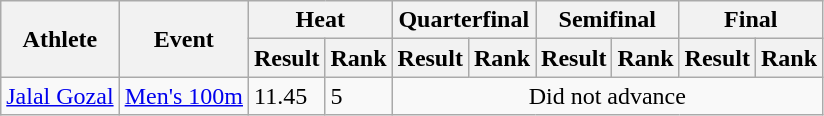<table class="wikitable">
<tr>
<th rowspan="2">Athlete</th>
<th rowspan="2">Event</th>
<th colspan="2">Heat</th>
<th colspan="2">Quarterfinal</th>
<th colspan="2">Semifinal</th>
<th colspan="2">Final</th>
</tr>
<tr>
<th>Result</th>
<th>Rank</th>
<th>Result</th>
<th>Rank</th>
<th>Result</th>
<th>Rank</th>
<th>Result</th>
<th>Rank</th>
</tr>
<tr>
<td><a href='#'>Jalal Gozal</a></td>
<td><a href='#'>Men's 100m</a></td>
<td>11.45</td>
<td>5</td>
<td colspan="6" align=center>Did not advance</td>
</tr>
</table>
